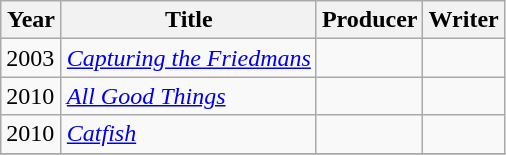<table class="wikitable">
<tr>
<th width="33">Year</th>
<th>Title</th>
<th>Producer</th>
<th>Writer</th>
</tr>
<tr>
<td>2003</td>
<td><em><a href='#'>Capturing the Friedmans</a></em></td>
<td></td>
<td></td>
</tr>
<tr>
<td>2010</td>
<td><em><a href='#'>All Good Things</a></em></td>
<td></td>
<td></td>
</tr>
<tr>
<td>2010</td>
<td><em><a href='#'>Catfish</a></em></td>
<td></td>
<td></td>
</tr>
<tr>
</tr>
</table>
